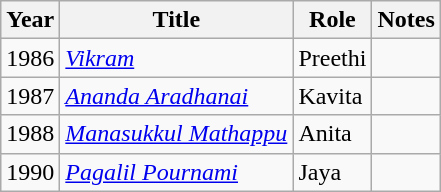<table class="wikitable sortable">
<tr>
<th scope="col">Year</th>
<th scope="col">Title</th>
<th scope="col">Role</th>
<th scope="col" class="unsortable">Notes</th>
</tr>
<tr>
<td>1986</td>
<td><em><a href='#'>Vikram</a></em></td>
<td>Preethi</td>
<td></td>
</tr>
<tr>
<td>1987</td>
<td><em><a href='#'>Ananda Aradhanai</a></em></td>
<td>Kavita</td>
<td></td>
</tr>
<tr>
<td>1988</td>
<td><em><a href='#'>Manasukkul Mathappu</a></em></td>
<td>Anita</td>
<td></td>
</tr>
<tr>
<td>1990</td>
<td><em><a href='#'>Pagalil Pournami</a></em></td>
<td>Jaya</td>
<td></td>
</tr>
</table>
